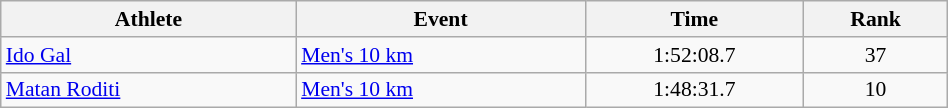<table class="wikitable" style="text-align:center; font-size:90%; width:50%;">
<tr>
<th>Athlete</th>
<th>Event</th>
<th>Time</th>
<th>Rank</th>
</tr>
<tr>
<td align=left><a href='#'>Ido Gal</a></td>
<td align=left><a href='#'>Men's 10 km</a></td>
<td>1:52:08.7</td>
<td>37</td>
</tr>
<tr>
<td align=left><a href='#'>Matan Roditi</a></td>
<td align=left><a href='#'>Men's 10 km</a></td>
<td>1:48:31.7</td>
<td>10</td>
</tr>
</table>
